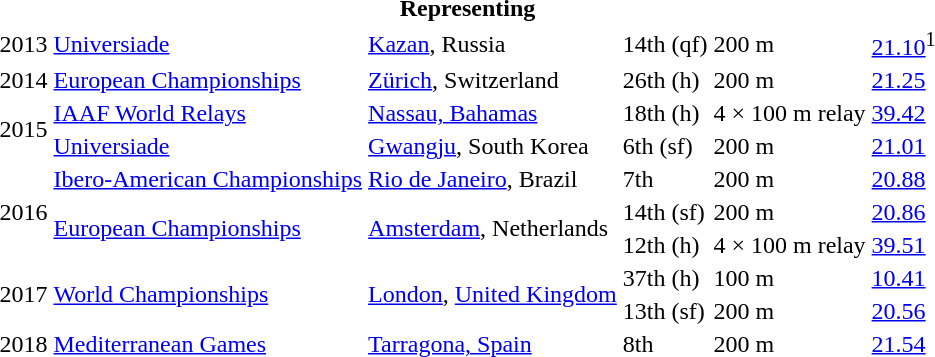<table>
<tr>
<th colspan="6">Representing </th>
</tr>
<tr>
<td>2013</td>
<td><a href='#'>Universiade</a></td>
<td><a href='#'>Kazan</a>, Russia</td>
<td>14th (qf)</td>
<td>200 m</td>
<td><a href='#'>21.10</a><sup>1</sup></td>
</tr>
<tr>
<td>2014</td>
<td><a href='#'>European Championships</a></td>
<td><a href='#'>Zürich</a>, Switzerland</td>
<td>26th (h)</td>
<td>200 m</td>
<td><a href='#'>21.25</a></td>
</tr>
<tr>
<td rowspan=2>2015</td>
<td><a href='#'>IAAF World Relays</a></td>
<td><a href='#'>Nassau, Bahamas</a></td>
<td>18th (h)</td>
<td>4 × 100 m relay</td>
<td><a href='#'>39.42</a></td>
</tr>
<tr>
<td><a href='#'>Universiade</a></td>
<td><a href='#'>Gwangju</a>, South Korea</td>
<td>6th (sf)</td>
<td>200 m</td>
<td><a href='#'>21.01</a></td>
</tr>
<tr>
<td rowspan=3>2016</td>
<td><a href='#'>Ibero-American Championships</a></td>
<td><a href='#'>Rio de Janeiro</a>, Brazil</td>
<td>7th</td>
<td>200 m</td>
<td><a href='#'>20.88</a></td>
</tr>
<tr>
<td rowspan=2><a href='#'>European Championships</a></td>
<td rowspan=2><a href='#'>Amsterdam</a>, Netherlands</td>
<td>14th (sf)</td>
<td>200 m</td>
<td><a href='#'>20.86</a></td>
</tr>
<tr>
<td>12th (h)</td>
<td>4 × 100 m relay</td>
<td><a href='#'>39.51</a></td>
</tr>
<tr>
<td rowspan=2>2017</td>
<td rowspan=2><a href='#'>World Championships</a></td>
<td rowspan=2><a href='#'>London</a>, <a href='#'>United Kingdom</a></td>
<td>37th (h)</td>
<td>100 m</td>
<td><a href='#'>10.41</a></td>
</tr>
<tr>
<td>13th (sf)</td>
<td>200 m</td>
<td><a href='#'>20.56</a></td>
</tr>
<tr>
<td>2018</td>
<td><a href='#'>Mediterranean Games</a></td>
<td><a href='#'>Tarragona, Spain</a></td>
<td>8th</td>
<td>200 m</td>
<td><a href='#'>21.54</a></td>
</tr>
</table>
